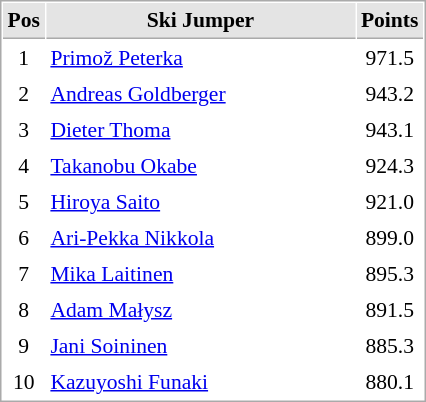<table cellspacing="1" cellpadding="3" style="border:1px solid #AAAAAA;font-size:90%">
<tr bgcolor="#E4E4E4">
<th style="border-bottom:1px solid #AAAAAA" width=10>Pos</th>
<th style="border-bottom:1px solid #AAAAAA" width=200>Ski Jumper</th>
<th style="border-bottom:1px solid #AAAAAA" width=20>Points</th>
</tr>
<tr align="center">
<td>1</td>
<td align="left"> <a href='#'>Primož Peterka</a></td>
<td>971.5</td>
</tr>
<tr align="center">
<td>2</td>
<td align="left"> <a href='#'>Andreas Goldberger</a></td>
<td>943.2</td>
</tr>
<tr align="center">
<td>3</td>
<td align="left"> <a href='#'>Dieter Thoma</a></td>
<td>943.1</td>
</tr>
<tr align="center">
<td>4</td>
<td align="left"> <a href='#'>Takanobu Okabe</a></td>
<td>924.3</td>
</tr>
<tr align="center">
<td>5</td>
<td align="left"> <a href='#'>Hiroya Saito</a></td>
<td>921.0</td>
</tr>
<tr align="center">
<td>6</td>
<td align="left"> <a href='#'>Ari-Pekka Nikkola</a></td>
<td>899.0</td>
</tr>
<tr align="center">
<td>7</td>
<td align="left"> <a href='#'>Mika Laitinen</a></td>
<td>895.3</td>
</tr>
<tr align="center">
<td>8</td>
<td align="left"> <a href='#'>Adam Małysz</a></td>
<td>891.5</td>
</tr>
<tr align="center">
<td>9</td>
<td align="left"> <a href='#'>Jani Soininen</a></td>
<td>885.3</td>
</tr>
<tr align="center">
<td>10</td>
<td align="left"> <a href='#'>Kazuyoshi Funaki</a></td>
<td>880.1</td>
</tr>
</table>
